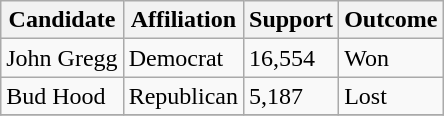<table class="wikitable">
<tr>
<th>Candidate</th>
<th>Affiliation</th>
<th>Support</th>
<th>Outcome</th>
</tr>
<tr>
<td>John Gregg</td>
<td>Democrat</td>
<td>16,554</td>
<td>Won</td>
</tr>
<tr>
<td>Bud Hood</td>
<td>Republican</td>
<td>5,187</td>
<td>Lost</td>
</tr>
<tr>
</tr>
</table>
